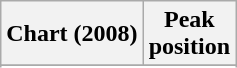<table class="wikitable sortable plainrowheaders">
<tr>
<th scope="col">Chart (2008)</th>
<th scope="col">Peak<br>position</th>
</tr>
<tr>
</tr>
<tr>
</tr>
<tr>
</tr>
<tr>
</tr>
</table>
